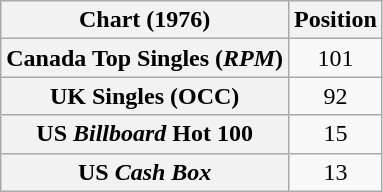<table class="wikitable sortable plainrowheaders" style="text-align:center;">
<tr>
<th scope="col">Chart (1976)</th>
<th scope="col">Position</th>
</tr>
<tr>
<th scope=row>Canada Top Singles (<em>RPM</em>)</th>
<td>101</td>
</tr>
<tr>
<th scope=row>UK Singles (OCC)</th>
<td>92</td>
</tr>
<tr>
<th scope=row>US <em>Billboard</em> Hot 100</th>
<td>15</td>
</tr>
<tr>
<th scope=row>US <em>Cash Box</em></th>
<td>13</td>
</tr>
</table>
